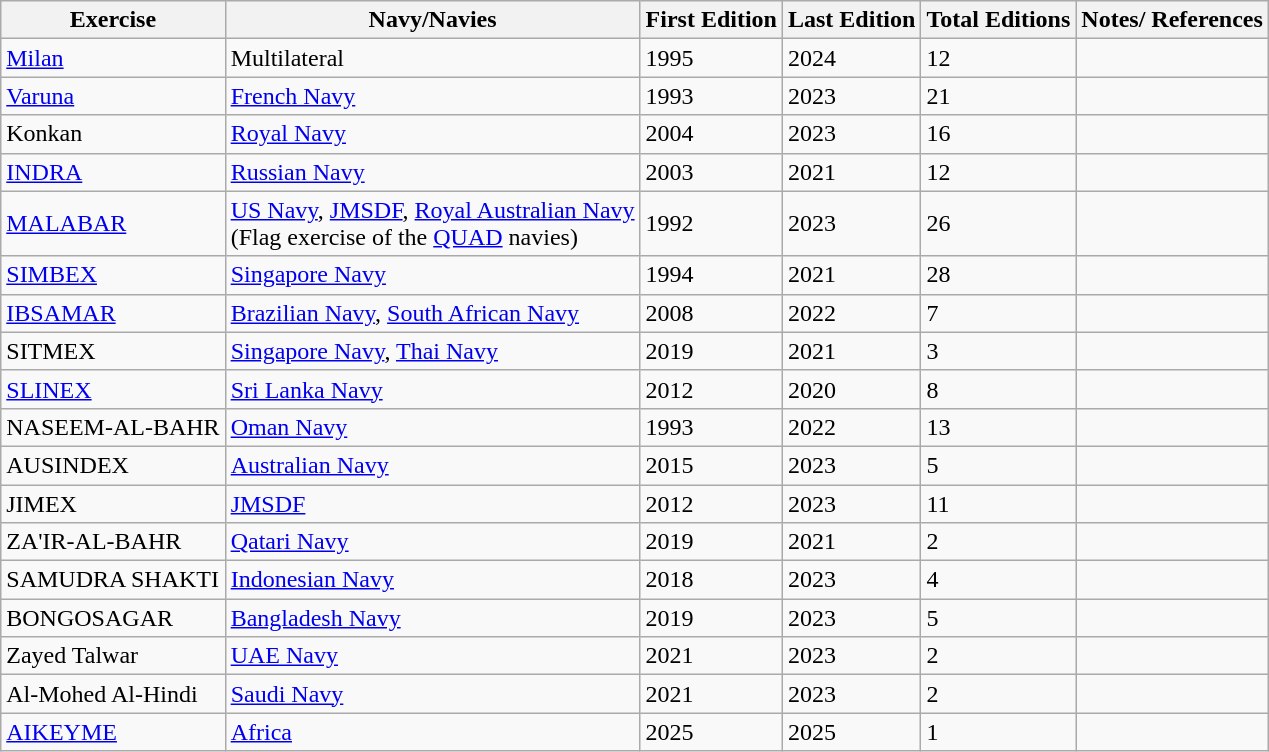<table class="wikitable">
<tr>
<th style="text-align:center;">Exercise</th>
<th style="text-align:center;">Navy/Navies</th>
<th style="text-align: center;">First Edition</th>
<th style="text-align:l center;">Last Edition</th>
<th style="text-align:left;">Total Editions</th>
<th style="text-align: center;">Notes/ References</th>
</tr>
<tr>
<td><a href='#'>Milan</a></td>
<td>Multilateral</td>
<td>1995</td>
<td>2024</td>
<td>12</td>
<td></td>
</tr>
<tr>
<td><a href='#'>Varuna</a></td>
<td><a href='#'>French Navy</a></td>
<td>1993</td>
<td>2023</td>
<td>21</td>
<td></td>
</tr>
<tr>
<td>Konkan</td>
<td><a href='#'>Royal Navy</a></td>
<td>2004</td>
<td>2023</td>
<td>16</td>
<td></td>
</tr>
<tr>
<td><a href='#'>INDRA</a></td>
<td><a href='#'>Russian Navy</a></td>
<td>2003</td>
<td>2021</td>
<td>12</td>
<td></td>
</tr>
<tr>
<td><a href='#'>MALABAR</a></td>
<td><a href='#'>US Navy</a>, <a href='#'>JMSDF</a>, <a href='#'>Royal Australian Navy</a><br>(Flag exercise of the <a href='#'>QUAD</a> navies)</td>
<td>1992</td>
<td>2023</td>
<td>26</td>
<td></td>
</tr>
<tr>
<td><a href='#'>SIMBEX</a></td>
<td><a href='#'>Singapore Navy</a></td>
<td>1994</td>
<td>2021</td>
<td>28</td>
<td></td>
</tr>
<tr>
<td><a href='#'>IBSAMAR</a></td>
<td><a href='#'>Brazilian Navy</a>, <a href='#'>South African Navy</a></td>
<td>2008</td>
<td>2022</td>
<td>7</td>
<td></td>
</tr>
<tr>
<td>SITMEX</td>
<td><a href='#'>Singapore Navy</a>, <a href='#'>Thai Navy</a></td>
<td>2019</td>
<td>2021</td>
<td>3</td>
<td></td>
</tr>
<tr>
<td><a href='#'>SLINEX</a></td>
<td><a href='#'>Sri Lanka Navy</a></td>
<td>2012</td>
<td>2020</td>
<td>8</td>
<td></td>
</tr>
<tr>
<td>NASEEM-AL-BAHR</td>
<td><a href='#'>Oman Navy</a></td>
<td>1993</td>
<td>2022</td>
<td>13</td>
<td></td>
</tr>
<tr>
<td>AUSINDEX</td>
<td><a href='#'>Australian Navy</a></td>
<td>2015</td>
<td>2023</td>
<td>5</td>
<td></td>
</tr>
<tr>
<td>JIMEX</td>
<td><a href='#'>JMSDF</a></td>
<td>2012</td>
<td>2023</td>
<td>11</td>
<td></td>
</tr>
<tr>
<td>ZA'IR-AL-BAHR</td>
<td><a href='#'>Qatari Navy</a></td>
<td>2019</td>
<td>2021</td>
<td>2</td>
<td></td>
</tr>
<tr>
<td>SAMUDRA SHAKTI</td>
<td><a href='#'>Indonesian Navy</a></td>
<td>2018</td>
<td>2023</td>
<td>4</td>
<td></td>
</tr>
<tr>
<td>BONGOSAGAR</td>
<td><a href='#'>Bangladesh Navy</a></td>
<td>2019</td>
<td>2023</td>
<td>5</td>
<td></td>
</tr>
<tr>
<td>Zayed Talwar</td>
<td><a href='#'>UAE Navy</a></td>
<td>2021</td>
<td>2023</td>
<td>2</td>
<td></td>
</tr>
<tr>
<td>Al-Mohed Al-Hindi</td>
<td><a href='#'>Saudi Navy</a></td>
<td>2021</td>
<td>2023</td>
<td>2</td>
<td></td>
</tr>
<tr>
<td><a href='#'>AIKEYME</a></td>
<td><a href='#'>Africa</a></td>
<td>2025</td>
<td>2025</td>
<td>1</td>
<td></td>
</tr>
</table>
